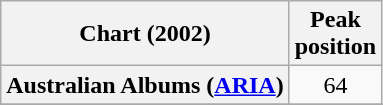<table class="wikitable sortable plainrowheaders">
<tr>
<th>Chart (2002)</th>
<th>Peak<br>position</th>
</tr>
<tr>
<th scope="row">Australian Albums (<a href='#'>ARIA</a>)</th>
<td style="text-align:center;">64</td>
</tr>
<tr>
</tr>
<tr>
</tr>
<tr>
</tr>
<tr>
</tr>
<tr>
</tr>
<tr>
</tr>
<tr>
</tr>
<tr>
</tr>
</table>
